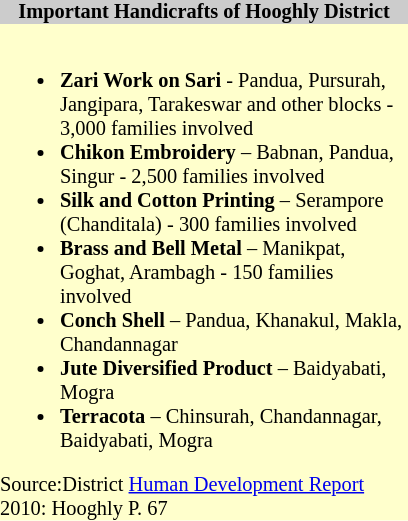<table class="toccolours" style="float: left; margin-right: 1em; font-size: 85%; background:#ffffcc; color:black; width:20em; max-width: 25%;" cellspacing="0" cellpadding="0">
<tr>
<th style="background-color:#cccccc;">Important Handicrafts of Hooghly District</th>
</tr>
<tr>
<td style="text-align: left;"><br><ul><li><strong>Zari Work on Sari</strong> - Pandua, Pursurah, Jangipara, Tarakeswar and other blocks - 3,000 families involved</li><li><strong>Chikon Embroidery</strong> – Babnan, Pandua, Singur - 2,500 families involved</li><li><strong>Silk and Cotton Printing</strong> – Serampore (Chanditala) - 300 families involved</li><li><strong>Brass and Bell Metal</strong> – Manikpat, Goghat, Arambagh - 150 families involved</li><li><strong>Conch Shell</strong> – Pandua, Khanakul, Makla, Chandannagar</li><li><strong>Jute Diversified Product</strong> – Baidyabati, Mogra</li><li><strong>Terracota</strong> – Chinsurah, Chandannagar, Baidyabati, Mogra</li></ul>Source:District <a href='#'>Human Development Report</a> 2010: Hooghly P. 67</td>
</tr>
</table>
